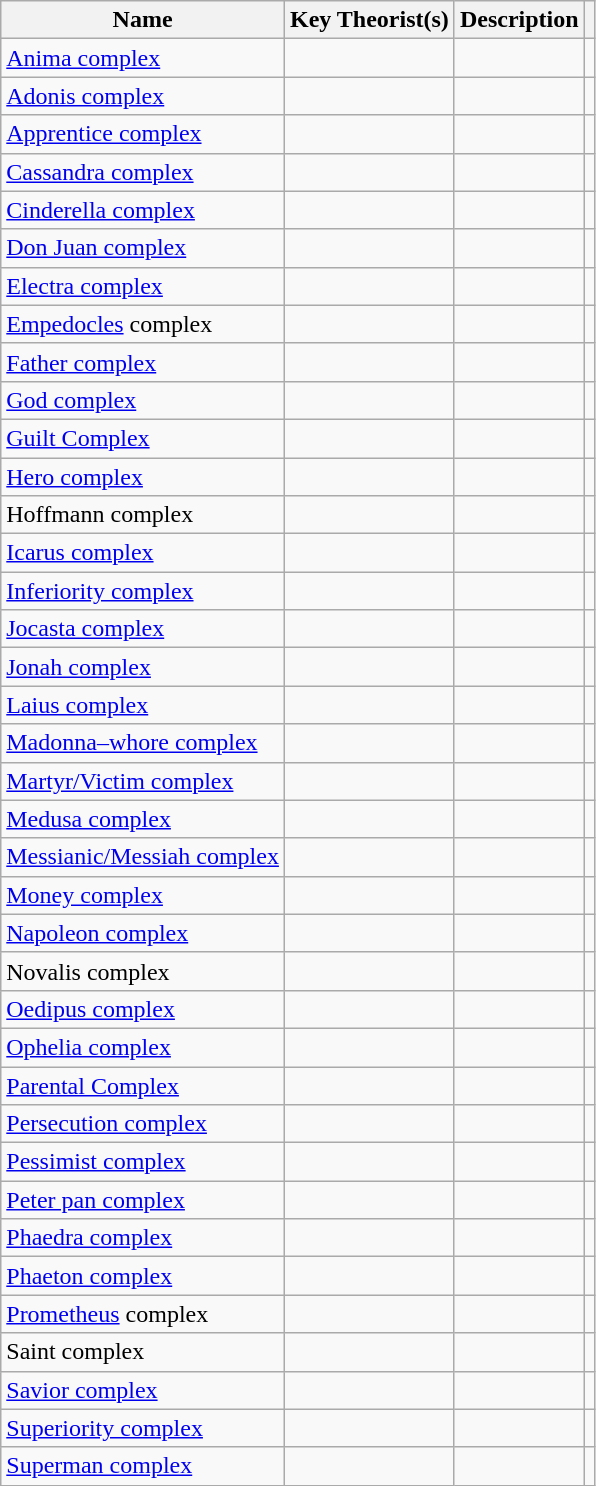<table class="wikitable">
<tr>
<th>Name</th>
<th>Key Theorist(s)</th>
<th>Description</th>
<th></th>
</tr>
<tr>
<td><a href='#'>Anima complex</a></td>
<td></td>
<td></td>
<td></td>
</tr>
<tr>
<td><a href='#'>Adonis complex</a></td>
<td></td>
<td></td>
<td></td>
</tr>
<tr>
<td><a href='#'>Apprentice complex</a></td>
<td></td>
<td></td>
<td></td>
</tr>
<tr>
<td><a href='#'>Cassandra complex</a></td>
<td></td>
<td></td>
<td></td>
</tr>
<tr>
<td><a href='#'>Cinderella complex</a></td>
<td></td>
<td></td>
<td></td>
</tr>
<tr>
<td><a href='#'>Don Juan complex</a></td>
<td></td>
<td></td>
<td></td>
</tr>
<tr>
<td><a href='#'>Electra complex</a></td>
<td></td>
<td></td>
<td></td>
</tr>
<tr>
<td><a href='#'>Empedocles</a> complex</td>
<td></td>
<td></td>
<td></td>
</tr>
<tr>
<td><a href='#'>Father complex</a></td>
<td></td>
<td></td>
<td></td>
</tr>
<tr>
<td><a href='#'>God complex</a></td>
<td></td>
<td></td>
<td></td>
</tr>
<tr>
<td><a href='#'>Guilt Complex</a></td>
<td></td>
<td></td>
<td></td>
</tr>
<tr>
<td><a href='#'>Hero complex</a></td>
<td></td>
<td></td>
<td></td>
</tr>
<tr>
<td>Hoffmann complex</td>
<td></td>
<td></td>
<td></td>
</tr>
<tr>
<td><a href='#'>Icarus complex</a></td>
<td></td>
<td></td>
<td></td>
</tr>
<tr>
<td><a href='#'>Inferiority complex</a></td>
<td></td>
<td></td>
<td></td>
</tr>
<tr>
<td><a href='#'>Jocasta complex</a></td>
<td></td>
<td></td>
<td></td>
</tr>
<tr>
<td><a href='#'>Jonah complex</a></td>
<td></td>
<td></td>
<td></td>
</tr>
<tr>
<td><a href='#'>Laius complex</a></td>
<td></td>
<td></td>
<td></td>
</tr>
<tr>
<td><a href='#'>Madonna–whore complex</a></td>
<td></td>
<td></td>
<td></td>
</tr>
<tr>
<td><a href='#'>Martyr/Victim complex</a></td>
<td></td>
<td></td>
<td></td>
</tr>
<tr>
<td><a href='#'>Medusa complex</a></td>
<td></td>
<td></td>
<td></td>
</tr>
<tr>
<td><a href='#'>Messianic/Messiah complex</a></td>
<td></td>
<td></td>
<td></td>
</tr>
<tr>
<td><a href='#'>Money complex</a></td>
<td></td>
<td></td>
<td></td>
</tr>
<tr>
<td><a href='#'>Napoleon complex</a></td>
<td></td>
<td></td>
<td></td>
</tr>
<tr>
<td>Novalis complex</td>
<td></td>
<td></td>
<td></td>
</tr>
<tr>
<td><a href='#'>Oedipus complex</a></td>
<td></td>
<td></td>
<td></td>
</tr>
<tr>
<td><a href='#'>Ophelia complex</a></td>
<td></td>
<td></td>
<td></td>
</tr>
<tr>
<td><a href='#'>Parental Complex</a></td>
<td></td>
<td></td>
<td></td>
</tr>
<tr>
<td><a href='#'>Persecution complex</a></td>
<td></td>
<td></td>
<td></td>
</tr>
<tr>
<td><a href='#'>Pessimist complex</a></td>
<td></td>
<td></td>
<td></td>
</tr>
<tr>
<td><a href='#'>Peter pan complex</a></td>
<td></td>
<td></td>
<td></td>
</tr>
<tr>
<td><a href='#'>Phaedra complex</a></td>
<td></td>
<td></td>
<td></td>
</tr>
<tr>
<td><a href='#'>Phaeton complex</a></td>
<td></td>
<td></td>
<td></td>
</tr>
<tr>
<td><a href='#'>Prometheus</a> complex</td>
<td></td>
<td></td>
<td></td>
</tr>
<tr>
<td>Saint complex</td>
<td></td>
<td></td>
<td></td>
</tr>
<tr>
<td><a href='#'>Savior complex</a></td>
<td></td>
<td></td>
<td></td>
</tr>
<tr>
<td><a href='#'>Superiority complex</a></td>
<td></td>
<td></td>
<td></td>
</tr>
<tr>
<td><a href='#'>Superman complex</a></td>
<td></td>
<td></td>
<td></td>
</tr>
</table>
